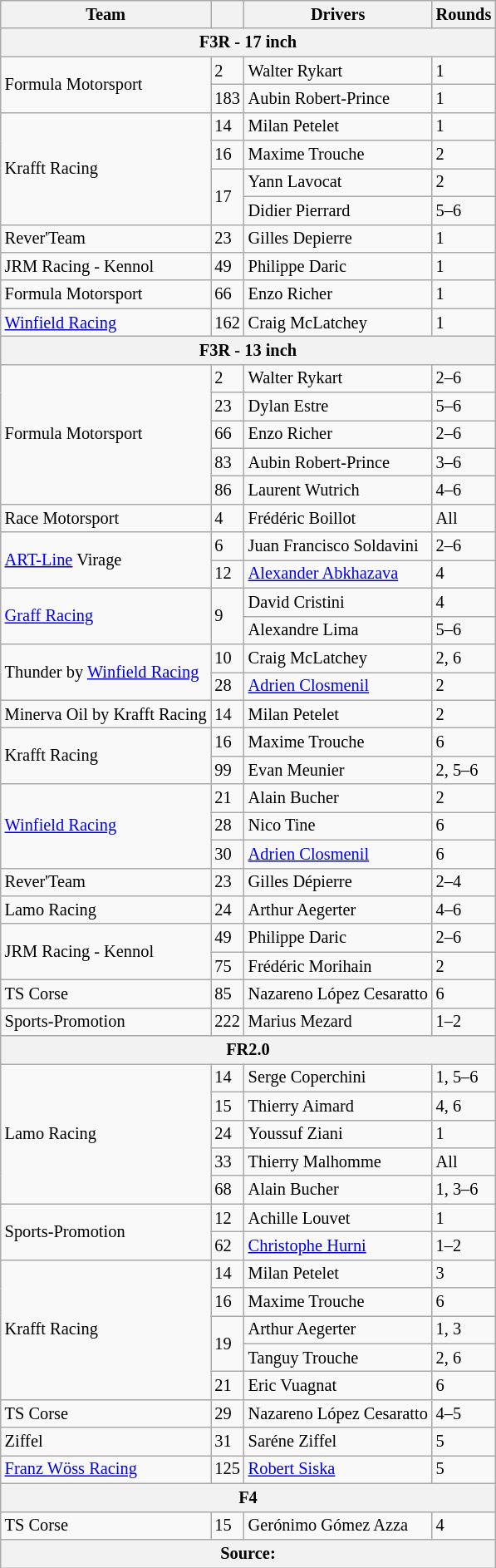<table class="wikitable" style="font-size:85%;">
<tr>
<th>Team</th>
<th></th>
<th>Drivers</th>
<th>Rounds</th>
</tr>
<tr>
<th colspan=4>F3R - 17 inch</th>
</tr>
<tr>
<td rowspan=2> Formula Motorsport</td>
<td>2</td>
<td> Walter Rykart</td>
<td>1</td>
</tr>
<tr>
<td>183</td>
<td> Aubin Robert-Prince</td>
<td>1</td>
</tr>
<tr>
<td rowspan=4> Krafft Racing</td>
<td>14</td>
<td> Milan Petelet</td>
<td>1</td>
</tr>
<tr>
<td>16</td>
<td> Maxime Trouche</td>
<td>2</td>
</tr>
<tr>
<td rowspan=2>17</td>
<td> Yann Lavocat</td>
<td>2</td>
</tr>
<tr>
<td> Didier Pierrard</td>
<td>5–6</td>
</tr>
<tr>
<td> Rever'Team</td>
<td>23</td>
<td> Gilles Depierre</td>
<td>1</td>
</tr>
<tr>
<td> JRM Racing - Kennol</td>
<td>49</td>
<td> Philippe Daric</td>
<td>1</td>
</tr>
<tr>
<td> Formula Motorsport</td>
<td>66</td>
<td> Enzo Richer</td>
<td>1</td>
</tr>
<tr>
<td> <a href='#'>Winfield Racing</a></td>
<td>162</td>
<td> Craig McLatchey</td>
<td>1</td>
</tr>
<tr>
<th colspan=4>F3R - 13 inch</th>
</tr>
<tr>
<td rowspan=5> Formula Motorsport</td>
<td>2</td>
<td> Walter Rykart</td>
<td>2–6</td>
</tr>
<tr>
<td>23</td>
<td> Dylan Estre</td>
<td>5–6</td>
</tr>
<tr>
<td>66</td>
<td> Enzo Richer</td>
<td>2–6</td>
</tr>
<tr>
<td>83</td>
<td> Aubin Robert-Prince</td>
<td>3–6</td>
</tr>
<tr>
<td>86</td>
<td> Laurent Wutrich</td>
<td>4–6</td>
</tr>
<tr>
<td> Race Motorsport</td>
<td>4</td>
<td> Frédéric Boillot</td>
<td>All</td>
</tr>
<tr>
<td rowspan=2> <a href='#'>ART-Line</a> Virage</td>
<td>6</td>
<td> Juan Francisco Soldavini</td>
<td>2–6</td>
</tr>
<tr>
<td>12</td>
<td> <a href='#'>Alexander Abkhazava</a></td>
<td>4</td>
</tr>
<tr>
<td rowspan=2> <a href='#'>Graff Racing</a></td>
<td rowspan=2>9</td>
<td> David Cristini</td>
<td>4</td>
</tr>
<tr>
<td> Alexandre Lima</td>
<td>5–6</td>
</tr>
<tr>
<td rowspan=2> Thunder by <a href='#'>Winfield Racing</a></td>
<td>10</td>
<td> Craig McLatchey</td>
<td>2, 6</td>
</tr>
<tr>
<td>28</td>
<td> <a href='#'>Adrien Closmenil</a></td>
<td>2</td>
</tr>
<tr>
<td> Minerva Oil by Krafft Racing</td>
<td>14</td>
<td> Milan Petelet</td>
<td>2</td>
</tr>
<tr>
<td rowspan=2> Krafft Racing</td>
<td>16</td>
<td> Maxime Trouche</td>
<td>6</td>
</tr>
<tr>
<td>99</td>
<td> Evan Meunier</td>
<td>2, 5–6</td>
</tr>
<tr>
<td rowspan=3> <a href='#'>Winfield Racing</a></td>
<td>21</td>
<td> Alain Bucher</td>
<td>2</td>
</tr>
<tr>
<td>28</td>
<td> Nico Tine</td>
<td>6</td>
</tr>
<tr>
<td>30</td>
<td> <a href='#'>Adrien Closmenil</a></td>
<td>6</td>
</tr>
<tr>
<td> Rever'Team</td>
<td>23</td>
<td> Gilles Dépierre</td>
<td>2–4</td>
</tr>
<tr>
<td> Lamo Racing</td>
<td>24</td>
<td> Arthur Aegerter</td>
<td>4–6</td>
</tr>
<tr>
<td rowspan=2> JRM Racing - Kennol</td>
<td>49</td>
<td> Philippe Daric</td>
<td>2–6</td>
</tr>
<tr>
<td>75</td>
<td> Frédéric Morihain</td>
<td>2</td>
</tr>
<tr>
<td> TS Corse</td>
<td>85</td>
<td> Nazareno López Cesaratto</td>
<td>6</td>
</tr>
<tr>
<td> Sports-Promotion</td>
<td>222</td>
<td> Marius Mezard</td>
<td>1–2</td>
</tr>
<tr>
<th colspan=4>FR2.0</th>
</tr>
<tr>
<td rowspan=5> Lamo Racing</td>
<td>14</td>
<td> Serge Coperchini</td>
<td>1, 5–6</td>
</tr>
<tr>
<td>15</td>
<td> Thierry Aimard</td>
<td>4, 6</td>
</tr>
<tr>
<td>24</td>
<td> Youssuf Ziani</td>
<td>1</td>
</tr>
<tr>
<td>33</td>
<td> Thierry Malhomme</td>
<td>All</td>
</tr>
<tr>
<td>68</td>
<td> Alain Bucher</td>
<td>1, 3–6</td>
</tr>
<tr>
<td rowspan=2> Sports-Promotion</td>
<td>12</td>
<td> Achille Louvet</td>
<td>1</td>
</tr>
<tr>
<td>62</td>
<td> <a href='#'>Christophe Hurni</a></td>
<td>1–2</td>
</tr>
<tr>
<td rowspan=5> Krafft Racing</td>
<td>14</td>
<td> Milan Petelet</td>
<td>3</td>
</tr>
<tr>
<td>16</td>
<td> Maxime Trouche</td>
<td>6</td>
</tr>
<tr>
<td rowspan=2>19</td>
<td> Arthur Aegerter</td>
<td>1, 3</td>
</tr>
<tr>
<td> Tanguy Trouche</td>
<td>2, 6</td>
</tr>
<tr>
<td>21</td>
<td> Eric Vuagnat</td>
<td>6</td>
</tr>
<tr>
<td> TS Corse</td>
<td>29</td>
<td> Nazareno López Cesaratto</td>
<td>4–5</td>
</tr>
<tr>
<td> Ziffel</td>
<td>31</td>
<td> Saréne Ziffel</td>
<td>5</td>
</tr>
<tr>
<td> <a href='#'>Franz Wöss Racing</a></td>
<td>125</td>
<td> <a href='#'>Robert Siska</a></td>
<td>5</td>
</tr>
<tr>
<th colspan=4>F4</th>
</tr>
<tr>
<td> TS Corse</td>
<td>15</td>
<td> Gerónimo Gómez Azza</td>
<td>4</td>
</tr>
<tr>
<th colspan=4>Source:</th>
</tr>
</table>
